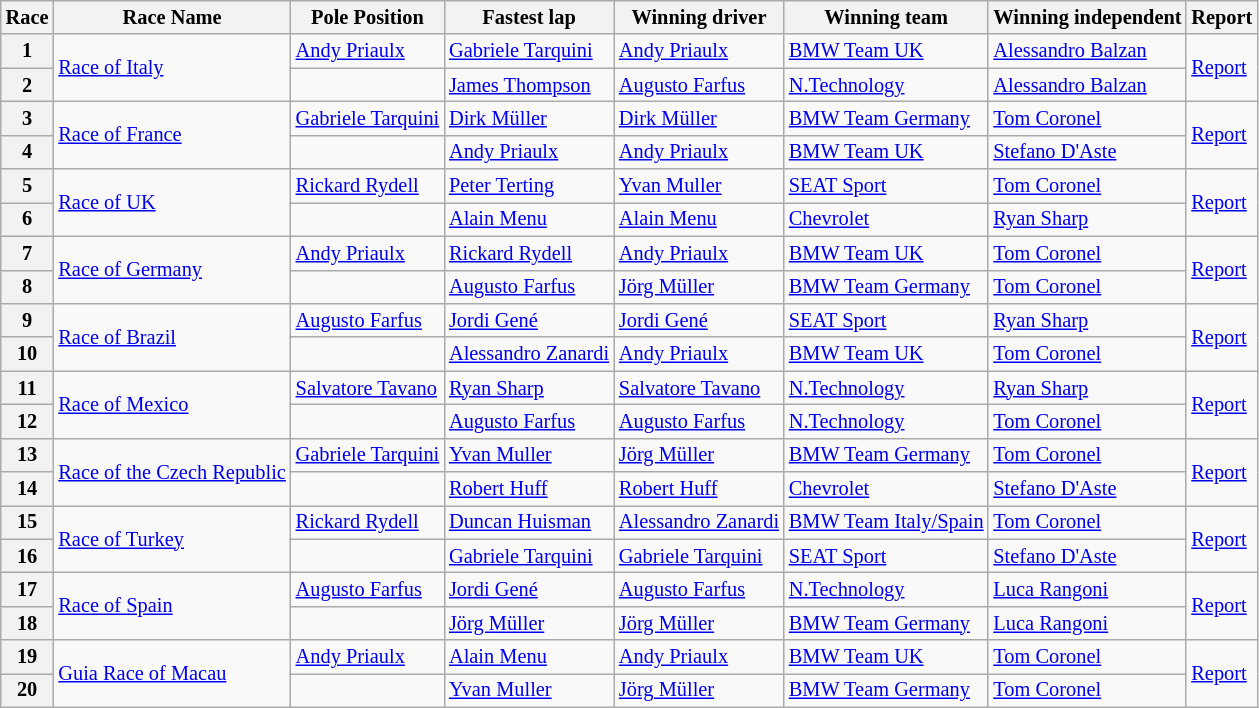<table class="wikitable" style="font-size: 85%">
<tr>
<th>Race</th>
<th nowrap>Race Name</th>
<th nowrap>Pole Position</th>
<th nowrap>Fastest lap</th>
<th nowrap>Winning driver</th>
<th nowrap>Winning team</th>
<th nowrap>Winning independent</th>
<th>Report</th>
</tr>
<tr>
<th>1</th>
<td rowspan=2> <a href='#'>Race of Italy</a></td>
<td> <a href='#'>Andy Priaulx</a></td>
<td> <a href='#'>Gabriele Tarquini</a></td>
<td> <a href='#'>Andy Priaulx</a></td>
<td> <a href='#'>BMW Team UK</a></td>
<td nowrap> <a href='#'>Alessandro Balzan</a></td>
<td rowspan=2><a href='#'>Report</a></td>
</tr>
<tr>
<th>2</th>
<td></td>
<td nowrap> <a href='#'>James Thompson</a></td>
<td> <a href='#'>Augusto Farfus</a></td>
<td> <a href='#'>N.Technology</a></td>
<td> <a href='#'>Alessandro Balzan</a></td>
</tr>
<tr>
<th>3</th>
<td rowspan=2> <a href='#'>Race of France</a></td>
<td> <a href='#'>Gabriele Tarquini</a></td>
<td> <a href='#'>Dirk Müller</a></td>
<td> <a href='#'>Dirk Müller</a></td>
<td> <a href='#'>BMW Team Germany</a></td>
<td> <a href='#'>Tom Coronel</a></td>
<td rowspan=2><a href='#'>Report</a></td>
</tr>
<tr>
<th>4</th>
<td></td>
<td> <a href='#'>Andy Priaulx</a></td>
<td> <a href='#'>Andy Priaulx</a></td>
<td> <a href='#'>BMW Team UK</a></td>
<td> <a href='#'>Stefano D'Aste</a></td>
</tr>
<tr>
<th>5</th>
<td rowspan=2> <a href='#'>Race of UK</a></td>
<td> <a href='#'>Rickard Rydell</a></td>
<td> <a href='#'>Peter Terting</a></td>
<td> <a href='#'>Yvan Muller</a></td>
<td> <a href='#'>SEAT Sport</a></td>
<td> <a href='#'>Tom Coronel</a></td>
<td rowspan=2><a href='#'>Report</a></td>
</tr>
<tr>
<th>6</th>
<td></td>
<td> <a href='#'>Alain Menu</a></td>
<td> <a href='#'>Alain Menu</a></td>
<td> <a href='#'>Chevrolet</a></td>
<td> <a href='#'>Ryan Sharp</a></td>
</tr>
<tr>
<th>7</th>
<td rowspan=2> <a href='#'>Race of Germany</a></td>
<td> <a href='#'>Andy Priaulx</a></td>
<td> <a href='#'>Rickard Rydell</a></td>
<td> <a href='#'>Andy Priaulx</a></td>
<td> <a href='#'>BMW Team UK</a></td>
<td> <a href='#'>Tom Coronel</a></td>
<td rowspan=2><a href='#'>Report</a></td>
</tr>
<tr>
<th>8</th>
<td></td>
<td> <a href='#'>Augusto Farfus</a></td>
<td> <a href='#'>Jörg Müller</a></td>
<td> <a href='#'>BMW Team Germany</a></td>
<td> <a href='#'>Tom Coronel</a></td>
</tr>
<tr>
<th>9</th>
<td rowspan=2> <a href='#'>Race of Brazil</a></td>
<td> <a href='#'>Augusto Farfus</a></td>
<td> <a href='#'>Jordi Gené</a></td>
<td> <a href='#'>Jordi Gené</a></td>
<td> <a href='#'>SEAT Sport</a></td>
<td> <a href='#'>Ryan Sharp</a></td>
<td rowspan=2><a href='#'>Report</a></td>
</tr>
<tr>
<th>10</th>
<td></td>
<td nowrap> <a href='#'>Alessandro Zanardi</a></td>
<td> <a href='#'>Andy Priaulx</a></td>
<td> <a href='#'>BMW Team UK</a></td>
<td> <a href='#'>Tom Coronel</a></td>
</tr>
<tr>
<th>11</th>
<td rowspan=2> <a href='#'>Race of Mexico</a></td>
<td nowrap> <a href='#'>Salvatore Tavano</a></td>
<td> <a href='#'>Ryan Sharp</a></td>
<td nowrap> <a href='#'>Salvatore Tavano</a></td>
<td> <a href='#'>N.Technology</a></td>
<td> <a href='#'>Ryan Sharp</a></td>
<td rowspan=2><a href='#'>Report</a></td>
</tr>
<tr>
<th>12</th>
<td></td>
<td> <a href='#'>Augusto Farfus</a></td>
<td> <a href='#'>Augusto Farfus</a></td>
<td> <a href='#'>N.Technology</a></td>
<td> <a href='#'>Tom Coronel</a></td>
</tr>
<tr>
<th>13</th>
<td rowspan=2 nowrap> <a href='#'>Race of the Czech Republic</a></td>
<td nowrap> <a href='#'>Gabriele Tarquini</a></td>
<td> <a href='#'>Yvan Muller</a></td>
<td> <a href='#'>Jörg Müller</a></td>
<td> <a href='#'>BMW Team Germany</a></td>
<td> <a href='#'>Tom Coronel</a></td>
<td rowspan=2><a href='#'>Report</a></td>
</tr>
<tr>
<th>14</th>
<td></td>
<td> <a href='#'>Robert Huff</a></td>
<td> <a href='#'>Robert Huff</a></td>
<td> <a href='#'>Chevrolet</a></td>
<td> <a href='#'>Stefano D'Aste</a></td>
</tr>
<tr>
<th>15</th>
<td rowspan=2> <a href='#'>Race of Turkey</a></td>
<td nowrap> <a href='#'>Rickard Rydell</a></td>
<td nowrap> <a href='#'>Duncan Huisman</a></td>
<td nowrap> <a href='#'>Alessandro Zanardi</a></td>
<td nowrap> <a href='#'>BMW Team Italy/Spain</a></td>
<td nowrap> <a href='#'>Tom Coronel</a></td>
<td rowspan=2><a href='#'>Report</a></td>
</tr>
<tr>
<th>16</th>
<td></td>
<td nowrap> <a href='#'>Gabriele Tarquini</a></td>
<td nowrap> <a href='#'>Gabriele Tarquini</a></td>
<td> <a href='#'>SEAT Sport</a></td>
<td> <a href='#'>Stefano D'Aste</a></td>
</tr>
<tr>
<th>17</th>
<td rowspan=2> <a href='#'>Race of Spain</a></td>
<td> <a href='#'>Augusto Farfus</a></td>
<td> <a href='#'>Jordi Gené</a></td>
<td> <a href='#'>Augusto Farfus</a></td>
<td> <a href='#'>N.Technology</a></td>
<td> <a href='#'>Luca Rangoni</a></td>
<td rowspan=2><a href='#'>Report</a></td>
</tr>
<tr>
<th>18</th>
<td></td>
<td> <a href='#'>Jörg Müller</a></td>
<td> <a href='#'>Jörg Müller</a></td>
<td> <a href='#'>BMW Team Germany</a></td>
<td> <a href='#'>Luca Rangoni</a></td>
</tr>
<tr>
<th>19</th>
<td rowspan=2> <a href='#'>Guia Race of Macau</a></td>
<td> <a href='#'>Andy Priaulx</a></td>
<td> <a href='#'>Alain Menu</a></td>
<td> <a href='#'>Andy Priaulx</a></td>
<td> <a href='#'>BMW Team UK</a></td>
<td> <a href='#'>Tom Coronel</a></td>
<td rowspan=2><a href='#'>Report</a></td>
</tr>
<tr>
<th>20</th>
<td></td>
<td> <a href='#'>Yvan Muller</a></td>
<td> <a href='#'>Jörg Müller</a></td>
<td> <a href='#'>BMW Team Germany</a></td>
<td> <a href='#'>Tom Coronel</a></td>
</tr>
</table>
